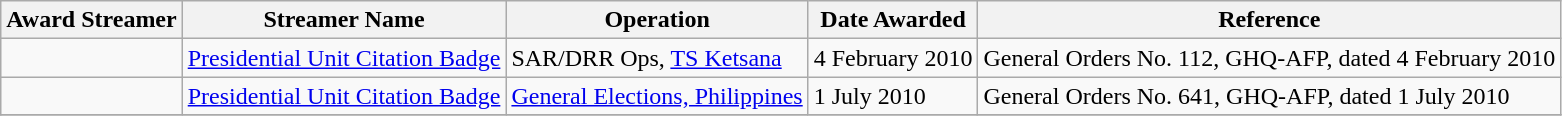<table class="wikitable">
<tr>
<th>Award Streamer</th>
<th>Streamer Name</th>
<th>Operation</th>
<th>Date Awarded</th>
<th>Reference</th>
</tr>
<tr>
<td></td>
<td><a href='#'>Presidential Unit Citation Badge</a></td>
<td>SAR/DRR Ops, <a href='#'>TS Ketsana</a></td>
<td>4 February 2010</td>
<td>General Orders No. 112, GHQ-AFP, dated 4 February 2010</td>
</tr>
<tr>
<td></td>
<td><a href='#'>Presidential Unit Citation Badge</a></td>
<td><a href='#'>General Elections, Philippines</a></td>
<td>1 July 2010</td>
<td>General Orders No. 641, GHQ-AFP, dated 1 July 2010</td>
</tr>
<tr>
</tr>
</table>
